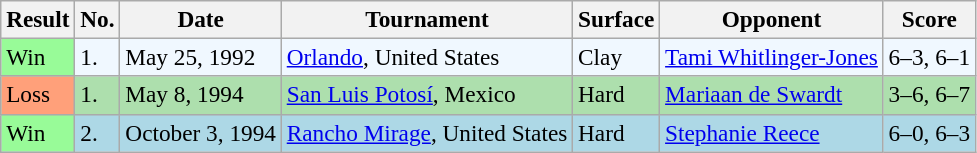<table class="sortable wikitable" style=font-size:97%>
<tr>
<th>Result</th>
<th>No.</th>
<th>Date</th>
<th>Tournament</th>
<th>Surface</th>
<th>Opponent</th>
<th>Score</th>
</tr>
<tr style="background:#f0f8ff;">
<td style="background:#98fb98;">Win</td>
<td>1.</td>
<td>May 25, 1992</td>
<td><a href='#'>Orlando</a>, United States</td>
<td>Clay</td>
<td> <a href='#'>Tami Whitlinger-Jones</a></td>
<td>6–3, 6–1</td>
</tr>
<tr style="background:#addfad;">
<td style="background:#ffa07a;">Loss</td>
<td>1.</td>
<td>May 8, 1994</td>
<td><a href='#'>San Luis Potosí</a>, Mexico</td>
<td>Hard</td>
<td> <a href='#'>Mariaan de Swardt</a></td>
<td>3–6, 6–7</td>
</tr>
<tr bgcolor="lightblue">
<td style="background:#98fb98;">Win</td>
<td>2.</td>
<td>October 3, 1994</td>
<td><a href='#'>Rancho Mirage</a>, United States</td>
<td>Hard</td>
<td> <a href='#'>Stephanie Reece</a></td>
<td>6–0, 6–3</td>
</tr>
</table>
